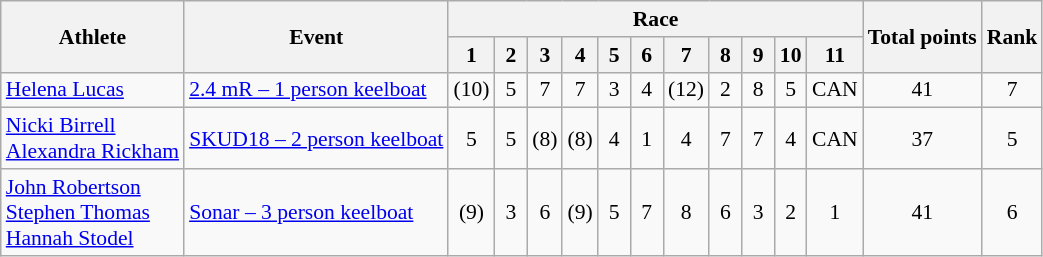<table class=wikitable style="font-size:90%">
<tr>
<th rowspan="2">Athlete</th>
<th rowspan="2">Event</th>
<th colspan="11">Race</th>
<th rowspan="2">Total points</th>
<th rowspan="2">Rank</th>
</tr>
<tr>
<th width="15">1</th>
<th width="15">2</th>
<th width="15">3</th>
<th width="15">4</th>
<th width="15">5</th>
<th width="15">6</th>
<th width="15">7</th>
<th width="15">8</th>
<th width="15">9</th>
<th width="15">10</th>
<th width="15">11</th>
</tr>
<tr>
<td><a href='#'>Helena Lucas</a></td>
<td><a href='#'>2.4 mR – 1 person keelboat</a></td>
<td align="center">(10)</td>
<td align="center">5</td>
<td align="center">7</td>
<td align="center">7</td>
<td align="center">3</td>
<td align="center">4</td>
<td align="center">(12)</td>
<td align="center">2</td>
<td align="center">8</td>
<td align="center">5</td>
<td align="center">CAN</td>
<td align="center">41</td>
<td align="center">7</td>
</tr>
<tr>
<td><a href='#'>Nicki Birrell</a><br><a href='#'>Alexandra Rickham</a></td>
<td><a href='#'>SKUD18 – 2 person keelboat</a></td>
<td align="center">5</td>
<td align="center">5</td>
<td align="center">(8)</td>
<td align="center">(8)</td>
<td align="center">4</td>
<td align="center">1</td>
<td align="center">4</td>
<td align="center">7</td>
<td align="center">7</td>
<td align="center">4</td>
<td align="center">CAN</td>
<td align="center">37</td>
<td align="center">5</td>
</tr>
<tr>
<td><a href='#'>John Robertson</a><br><a href='#'>Stephen Thomas</a><br><a href='#'>Hannah Stodel</a></td>
<td><a href='#'>Sonar – 3 person keelboat</a></td>
<td align="center">(9)</td>
<td align="center">3</td>
<td align="center">6</td>
<td align="center">(9)</td>
<td align="center">5</td>
<td align="center">7</td>
<td align="center">8</td>
<td align="center">6</td>
<td align="center">3</td>
<td align="center">2</td>
<td align="center">1</td>
<td align="center">41</td>
<td align="center">6</td>
</tr>
</table>
